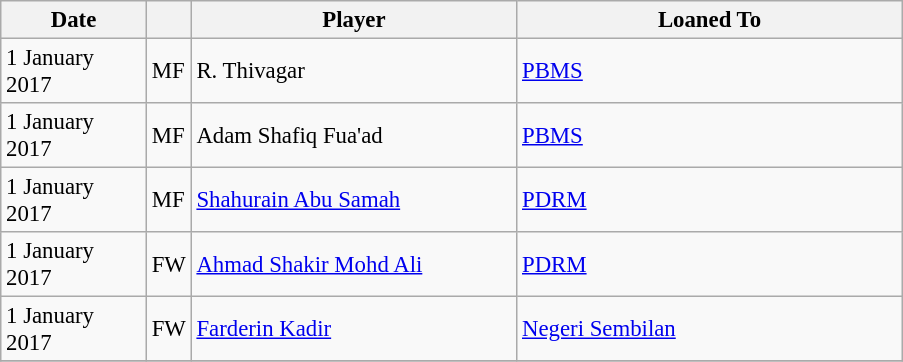<table class="wikitable plainrowheaders sortable" style="font-size:95%">
<tr>
<th scope=col style="width:90px;"><strong>Date</strong></th>
<th></th>
<th scope=col style="width:210px;"><strong>Player</strong></th>
<th scope=col style="width:250px;"><strong>Loaned To</strong></th>
</tr>
<tr>
<td>1 January 2017</td>
<td>MF</td>
<td> R. Thivagar</td>
<td> <a href='#'>PBMS</a></td>
</tr>
<tr>
<td>1 January 2017</td>
<td>MF</td>
<td> Adam Shafiq Fua'ad</td>
<td> <a href='#'>PBMS</a></td>
</tr>
<tr>
<td>1 January 2017</td>
<td>MF</td>
<td> <a href='#'>Shahurain Abu Samah</a></td>
<td><a href='#'>PDRM</a></td>
</tr>
<tr>
<td>1 January 2017</td>
<td>FW</td>
<td> <a href='#'>Ahmad Shakir Mohd Ali</a></td>
<td><a href='#'>PDRM</a></td>
</tr>
<tr>
<td>1 January 2017</td>
<td>FW</td>
<td> <a href='#'>Farderin Kadir</a></td>
<td> <a href='#'>Negeri Sembilan</a></td>
</tr>
<tr>
</tr>
</table>
